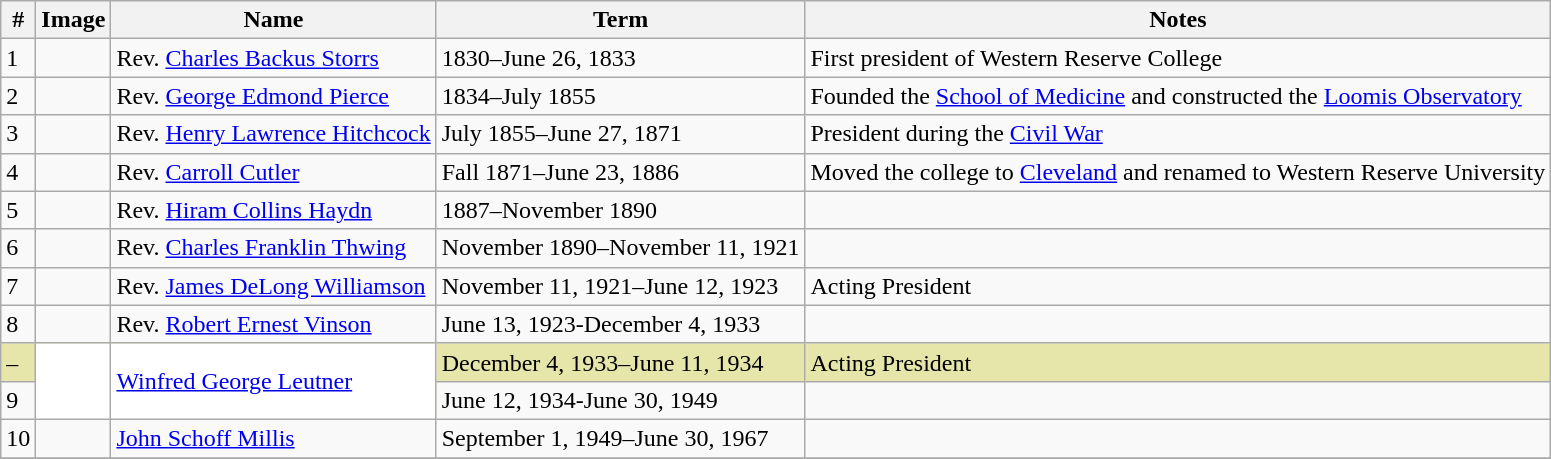<table class=wikitable>
<tr>
<th>#</th>
<th>Image</th>
<th>Name</th>
<th>Term</th>
<th>Notes</th>
</tr>
<tr>
<td>1</td>
<td></td>
<td>Rev. <a href='#'>Charles Backus Storrs</a></td>
<td>1830–June 26, 1833</td>
<td>First president of Western Reserve College</td>
</tr>
<tr>
<td>2</td>
<td></td>
<td>Rev. <a href='#'>George Edmond Pierce</a></td>
<td>1834–July 1855</td>
<td>Founded the <a href='#'>School of Medicine</a> and constructed the <a href='#'>Loomis Observatory</a></td>
</tr>
<tr>
<td>3</td>
<td></td>
<td>Rev. <a href='#'>Henry Lawrence Hitchcock</a></td>
<td>July 1855–June 27, 1871</td>
<td>President during the <a href='#'>Civil War</a></td>
</tr>
<tr>
<td>4</td>
<td></td>
<td>Rev. <a href='#'>Carroll Cutler</a></td>
<td>Fall 1871–June 23, 1886</td>
<td>Moved the college to <a href='#'>Cleveland</a> and renamed to Western Reserve University</td>
</tr>
<tr>
<td>5</td>
<td></td>
<td>Rev. <a href='#'>Hiram Collins Haydn</a></td>
<td>1887–November 1890</td>
<td></td>
</tr>
<tr>
<td>6</td>
<td></td>
<td>Rev. <a href='#'>Charles Franklin Thwing</a></td>
<td>November 1890–November 11, 1921</td>
<td></td>
</tr>
<tr>
<td>7</td>
<td></td>
<td>Rev. <a href='#'>James DeLong Williamson</a></td>
<td>November 11, 1921–June 12, 1923</td>
<td>Acting President</td>
</tr>
<tr>
<td>8</td>
<td></td>
<td>Rev. <a href='#'>Robert Ernest Vinson</a></td>
<td>June 13, 1923-December 4, 1933</td>
<td></td>
</tr>
<tr bgcolor="#e6e6aa">
<td>–</td>
<td rowspan="2" bgcolor="#ffffff"></td>
<td rowspan="2" bgcolor="#ffffff"><a href='#'>Winfred George Leutner</a></td>
<td>December 4, 1933–June 11, 1934</td>
<td>Acting President</td>
</tr>
<tr>
<td>9</td>
<td>June 12, 1934-June 30, 1949</td>
<td></td>
</tr>
<tr>
<td>10</td>
<td></td>
<td><a href='#'>John Schoff Millis</a></td>
<td>September 1, 1949–June 30, 1967</td>
<td></td>
</tr>
<tr>
</tr>
</table>
